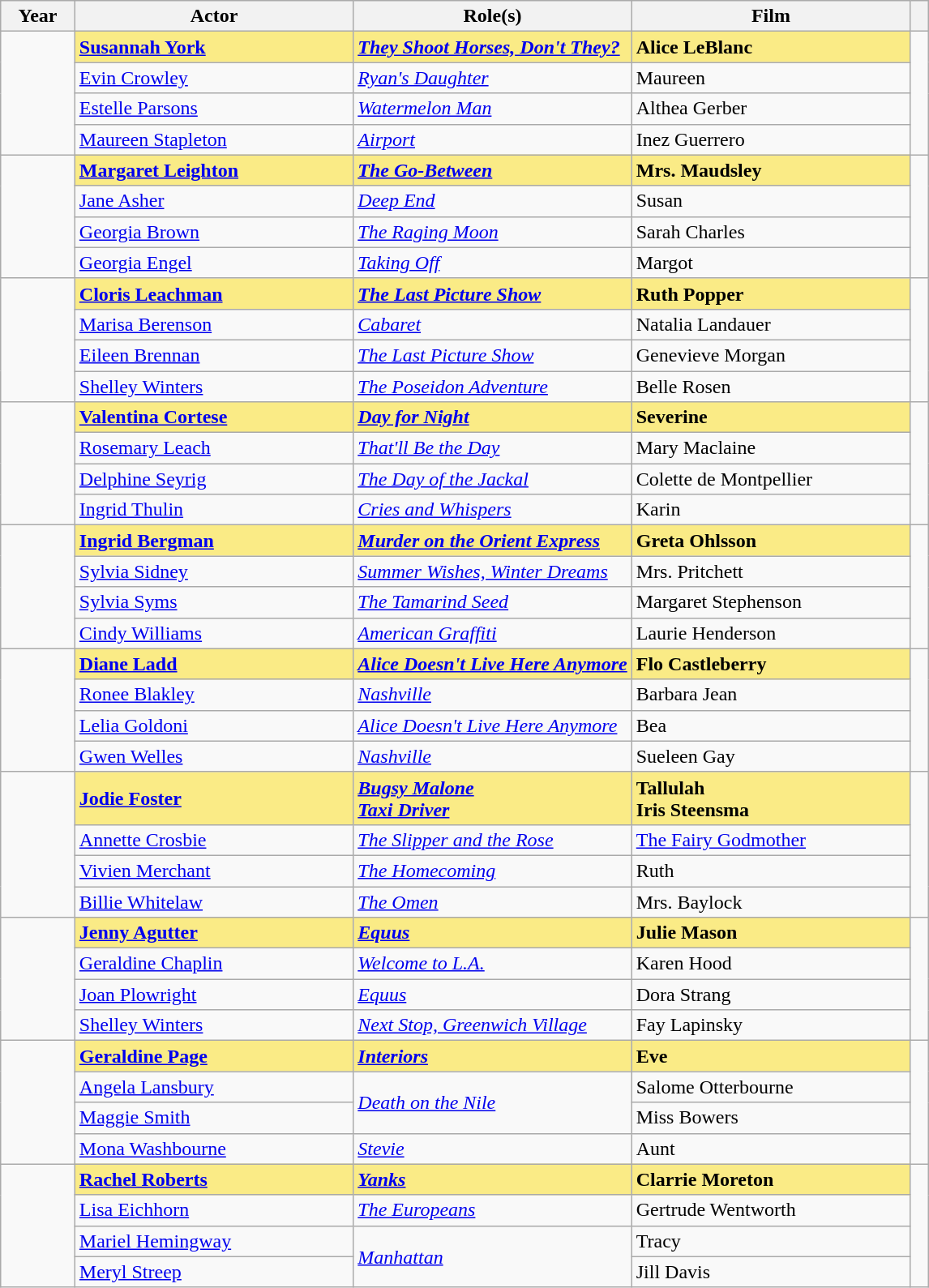<table class="wikitable sortable">
<tr>
<th scope="col" style="width:8%;">Year</th>
<th scope="col" style="width:30%;">Actor</th>
<th scope="col" style="width:30%;">Role(s)</th>
<th scope="col" style="width:30%;">Film</th>
<th scope="col" style="width:2%;" class="unsortable"></th>
</tr>
<tr>
<td rowspan="4"></td>
<td style="background:#FAEB86"><strong><a href='#'>Susannah York</a></strong></td>
<td style="background:#FAEB86"><strong><em><a href='#'>They Shoot Horses, Don't They?</a></em></strong></td>
<td style="background:#FAEB86"><strong>Alice LeBlanc </strong></td>
<td rowspan=4></td>
</tr>
<tr>
<td><a href='#'>Evin Crowley</a></td>
<td><em><a href='#'>Ryan's Daughter</a></em></td>
<td>Maureen</td>
</tr>
<tr>
<td><a href='#'>Estelle Parsons</a></td>
<td><em><a href='#'>Watermelon Man</a></em></td>
<td>Althea Gerber</td>
</tr>
<tr>
<td><a href='#'>Maureen Stapleton</a></td>
<td><em><a href='#'>Airport</a></em></td>
<td>Inez Guerrero</td>
</tr>
<tr>
<td rowspan="4"></td>
<td style="background:#FAEB86"><strong><a href='#'>Margaret Leighton</a></strong></td>
<td style="background:#FAEB86"><strong><em><a href='#'>The Go-Between</a></em></strong></td>
<td style="background:#FAEB86"><strong>Mrs. Maudsley</strong></td>
<td rowspan=4></td>
</tr>
<tr>
<td><a href='#'>Jane Asher</a></td>
<td><em><a href='#'>Deep End</a></em></td>
<td>Susan</td>
</tr>
<tr>
<td><a href='#'>Georgia Brown</a></td>
<td><em><a href='#'>The Raging Moon</a></em></td>
<td>Sarah Charles</td>
</tr>
<tr>
<td><a href='#'>Georgia Engel</a></td>
<td><em><a href='#'>Taking Off</a></em></td>
<td>Margot</td>
</tr>
<tr>
<td rowspan="4"></td>
<td style="background:#FAEB86"><strong><a href='#'>Cloris Leachman</a></strong></td>
<td style="background:#FAEB86"><strong><em><a href='#'>The Last Picture Show</a></em></strong></td>
<td style="background:#FAEB86"><strong>Ruth Popper</strong></td>
<td rowspan=4></td>
</tr>
<tr>
<td><a href='#'>Marisa Berenson</a></td>
<td><em><a href='#'>Cabaret</a></em></td>
<td>Natalia Landauer</td>
</tr>
<tr>
<td><a href='#'>Eileen Brennan</a></td>
<td><em><a href='#'>The Last Picture Show</a></em></td>
<td>Genevieve Morgan</td>
</tr>
<tr>
<td><a href='#'>Shelley Winters</a></td>
<td><em><a href='#'>The Poseidon Adventure</a></em></td>
<td>Belle Rosen</td>
</tr>
<tr>
<td rowspan="4"></td>
<td style="background:#FAEB86"><strong><a href='#'>Valentina Cortese</a></strong></td>
<td style="background:#FAEB86"><strong><em><a href='#'>Day for Night</a></em></strong></td>
<td style="background:#FAEB86"><strong>Severine</strong></td>
<td rowspan=4></td>
</tr>
<tr>
<td><a href='#'>Rosemary Leach</a></td>
<td><em><a href='#'>That'll Be the Day</a></em></td>
<td>Mary Maclaine</td>
</tr>
<tr>
<td><a href='#'>Delphine Seyrig</a></td>
<td><em><a href='#'>The Day of the Jackal</a></em></td>
<td>Colette de Montpellier</td>
</tr>
<tr>
<td><a href='#'>Ingrid Thulin</a></td>
<td><em><a href='#'>Cries and Whispers</a></em></td>
<td>Karin</td>
</tr>
<tr>
<td rowspan="4"></td>
<td style="background:#FAEB86"><strong><a href='#'>Ingrid Bergman</a></strong></td>
<td style="background:#FAEB86"><strong><em><a href='#'>Murder on the Orient Express</a></em></strong></td>
<td style="background:#FAEB86"><strong>Greta Ohlsson</strong></td>
<td rowspan=4></td>
</tr>
<tr>
<td><a href='#'>Sylvia Sidney</a></td>
<td><em><a href='#'>Summer Wishes, Winter Dreams</a></em></td>
<td>Mrs. Pritchett</td>
</tr>
<tr>
<td><a href='#'>Sylvia Syms</a></td>
<td><em><a href='#'>The Tamarind Seed</a></em></td>
<td>Margaret Stephenson</td>
</tr>
<tr>
<td><a href='#'>Cindy Williams</a></td>
<td><em><a href='#'>American Graffiti</a></em></td>
<td>Laurie Henderson</td>
</tr>
<tr>
<td rowspan="4"></td>
<td style="background:#FAEB86"><strong><a href='#'>Diane Ladd</a></strong></td>
<td style="background:#FAEB86"><strong><em><a href='#'>Alice Doesn't Live Here Anymore</a></em></strong></td>
<td style="background:#FAEB86"><strong>Flo Castleberry</strong></td>
<td rowspan=4></td>
</tr>
<tr>
<td><a href='#'>Ronee Blakley</a></td>
<td><em><a href='#'>Nashville</a></em></td>
<td>Barbara Jean</td>
</tr>
<tr>
<td><a href='#'>Lelia Goldoni</a></td>
<td><em><a href='#'>Alice Doesn't Live Here Anymore</a></em></td>
<td>Bea</td>
</tr>
<tr>
<td><a href='#'>Gwen Welles</a></td>
<td><em><a href='#'>Nashville</a></em></td>
<td>Sueleen Gay</td>
</tr>
<tr>
<td rowspan="4"></td>
<td style="background:#FAEB86"><strong><a href='#'>Jodie Foster</a> </strong></td>
<td style="background:#FAEB86"><strong><em><a href='#'>Bugsy Malone</a></em></strong> <br> <strong><em><a href='#'>Taxi Driver</a></em></strong></td>
<td style="background:#FAEB86"><strong>Tallulah</strong> <br> <strong>Iris Steensma</strong></td>
<td rowspan=4></td>
</tr>
<tr>
<td><a href='#'>Annette Crosbie</a></td>
<td><em><a href='#'>The Slipper and the Rose</a></em></td>
<td><a href='#'>The Fairy Godmother</a></td>
</tr>
<tr>
<td><a href='#'>Vivien Merchant</a></td>
<td><em><a href='#'>The Homecoming</a></em></td>
<td>Ruth</td>
</tr>
<tr>
<td><a href='#'>Billie Whitelaw</a></td>
<td><em><a href='#'>The Omen</a></em></td>
<td>Mrs. Baylock</td>
</tr>
<tr>
<td rowspan="4"></td>
<td style="background:#FAEB86"><strong><a href='#'>Jenny Agutter</a></strong></td>
<td style="background:#FAEB86"><strong><em><a href='#'>Equus</a></em></strong></td>
<td style="background:#FAEB86"><strong>Julie Mason</strong></td>
<td rowspan=4></td>
</tr>
<tr>
<td><a href='#'>Geraldine Chaplin</a></td>
<td><em><a href='#'>Welcome to L.A.</a></em></td>
<td>Karen Hood</td>
</tr>
<tr>
<td><a href='#'>Joan Plowright</a></td>
<td><em><a href='#'>Equus</a></em></td>
<td>Dora Strang</td>
</tr>
<tr>
<td><a href='#'>Shelley Winters</a></td>
<td><em><a href='#'>Next Stop, Greenwich Village</a></em></td>
<td>Fay Lapinsky</td>
</tr>
<tr>
<td rowspan="4"></td>
<td style="background:#FAEB86"><strong><a href='#'>Geraldine Page</a></strong></td>
<td style="background:#FAEB86"><strong><em><a href='#'>Interiors</a></em></strong></td>
<td style="background:#FAEB86"><strong>Eve</strong></td>
<td rowspan=4></td>
</tr>
<tr>
<td><a href='#'>Angela Lansbury</a></td>
<td rowspan="2"><em><a href='#'>Death on the Nile</a></em></td>
<td>Salome Otterbourne</td>
</tr>
<tr>
<td><a href='#'>Maggie Smith</a></td>
<td>Miss Bowers</td>
</tr>
<tr>
<td><a href='#'>Mona Washbourne</a></td>
<td><em><a href='#'>Stevie</a></em></td>
<td>Aunt</td>
</tr>
<tr>
<td rowspan="4"></td>
<td style="background:#FAEB86"><strong><a href='#'>Rachel Roberts</a></strong></td>
<td style="background:#FAEB86"><strong><em><a href='#'>Yanks</a></em></strong></td>
<td style="background:#FAEB86"><strong>Clarrie Moreton</strong></td>
<td rowspan=4></td>
</tr>
<tr>
<td><a href='#'>Lisa Eichhorn</a></td>
<td><em><a href='#'>The Europeans</a></em></td>
<td>Gertrude Wentworth</td>
</tr>
<tr>
<td><a href='#'>Mariel Hemingway</a></td>
<td rowspan="2"><em><a href='#'>Manhattan</a></em></td>
<td>Tracy</td>
</tr>
<tr>
<td><a href='#'>Meryl Streep</a></td>
<td>Jill Davis</td>
</tr>
</table>
